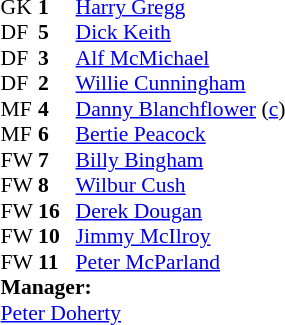<table style="font-size:90%; margin:0.2em auto;" cellspacing="0" cellpadding="0">
<tr>
<th width="25"></th>
<th width="25"></th>
</tr>
<tr>
<td>GK</td>
<td><strong>1</strong></td>
<td><a href='#'>Harry Gregg</a></td>
</tr>
<tr>
<td>DF</td>
<td><strong>5</strong></td>
<td><a href='#'>Dick Keith</a></td>
</tr>
<tr>
<td>DF</td>
<td><strong>3</strong></td>
<td><a href='#'>Alf McMichael</a></td>
</tr>
<tr>
<td>DF</td>
<td><strong>2</strong></td>
<td><a href='#'>Willie Cunningham</a></td>
</tr>
<tr>
<td>MF</td>
<td><strong>4</strong></td>
<td><a href='#'>Danny Blanchflower</a> (<a href='#'>c</a>)</td>
</tr>
<tr>
<td>MF</td>
<td><strong>6</strong></td>
<td><a href='#'>Bertie Peacock</a></td>
</tr>
<tr>
<td>FW</td>
<td><strong>7</strong></td>
<td><a href='#'>Billy Bingham</a></td>
</tr>
<tr>
<td>FW</td>
<td><strong>8</strong></td>
<td><a href='#'>Wilbur Cush</a></td>
</tr>
<tr>
<td>FW</td>
<td><strong>16</strong></td>
<td><a href='#'>Derek Dougan</a></td>
</tr>
<tr>
<td>FW</td>
<td><strong>10</strong></td>
<td><a href='#'>Jimmy McIlroy</a></td>
</tr>
<tr>
<td>FW</td>
<td><strong>11</strong></td>
<td><a href='#'>Peter McParland</a></td>
</tr>
<tr>
<td colspan=3><strong>Manager:</strong></td>
</tr>
<tr>
<td colspan=4><a href='#'>Peter Doherty</a></td>
</tr>
</table>
